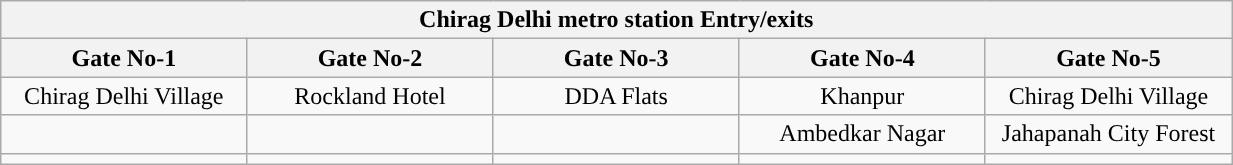<table class="wikitable" style="text-align: center;" width="65%">
<tr>
<th align="center" colspan="5" style="background:#"><span>Chirag Delhi metro station Entry/exits</span></th>
</tr>
<tr>
<th style="width:15%;">Gate No-1</th>
<th style="width:15%;">Gate No-2 </th>
<th style="width:15%;">Gate No-3 </th>
<th style="width:15%;">Gate No-4</th>
<th style="width:15%;">Gate No-5 </th>
</tr>
<tr>
<td>Chirag Delhi Village</td>
<td>Rockland Hotel</td>
<td>DDA Flats</td>
<td>Khanpur</td>
<td>Chirag Delhi Village</td>
</tr>
<tr>
<td></td>
<td></td>
<td></td>
<td>Ambedkar Nagar</td>
<td>Jahapanah City Forest</td>
</tr>
<tr>
<td></td>
<td></td>
<td></td>
<td></td>
<td></td>
</tr>
</table>
